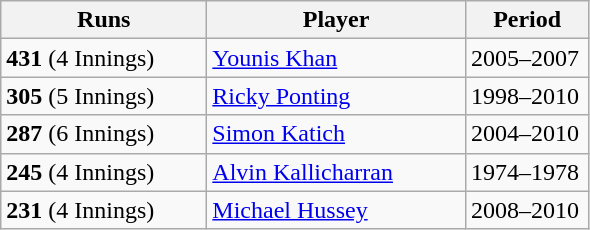<table class="wikitable">
<tr>
<th style="width:130px;">Runs</th>
<th style="width:165px;">Player</th>
<th style="width:75px;">Period</th>
</tr>
<tr>
<td><strong>431</strong> (4 Innings)</td>
<td> <a href='#'>Younis Khan</a></td>
<td class="nowrap">2005–2007</td>
</tr>
<tr>
<td><strong>305</strong> (5 Innings)</td>
<td> <a href='#'>Ricky Ponting</a></td>
<td>1998–2010</td>
</tr>
<tr>
<td><strong>287</strong> (6 Innings)</td>
<td> <a href='#'>Simon Katich</a></td>
<td>2004–2010</td>
</tr>
<tr>
<td><strong>245</strong> (4 Innings)</td>
<td> <a href='#'>Alvin Kallicharran</a></td>
<td>1974–1978</td>
</tr>
<tr>
<td><strong>231</strong> (4 Innings)</td>
<td> <a href='#'>Michael Hussey</a></td>
<td>2008–2010</td>
</tr>
</table>
